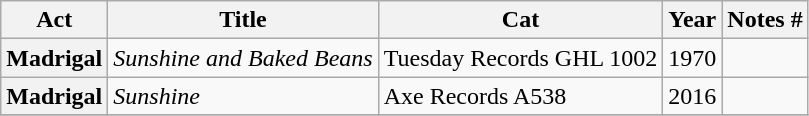<table class="wikitable plainrowheaders sortable">
<tr>
<th scope="col">Act</th>
<th scope="col" class="unsortable">Title</th>
<th scope="col">Cat</th>
<th scope="col">Year</th>
<th scope="col" class="unsortable">Notes #</th>
</tr>
<tr>
<th scope="row">Madrigal</th>
<td><em>Sunshine and Baked Beans</em></td>
<td>Tuesday Records GHL 1002</td>
<td>1970</td>
<td></td>
</tr>
<tr>
<th scope="row">Madrigal</th>
<td><em>Sunshine</em></td>
<td>Axe Records A538</td>
<td>2016</td>
<td></td>
</tr>
<tr>
</tr>
</table>
